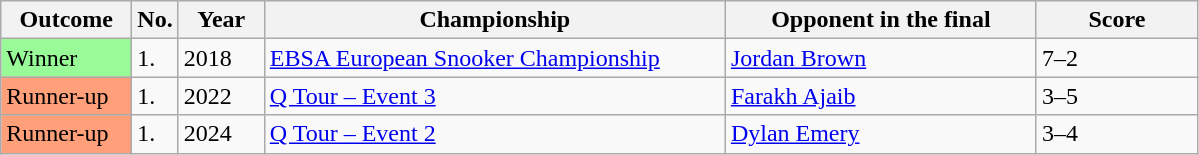<table class="sortable wikitable">
<tr>
<th width="80">Outcome</th>
<th width="20">No.</th>
<th width="50">Year</th>
<th width="300">Championship</th>
<th width="200">Opponent in the final</th>
<th width="100">Score</th>
</tr>
<tr>
<td style="background:#98fb98;">Winner</td>
<td>1.</td>
<td>2018</td>
<td><a href='#'>EBSA European Snooker Championship</a></td>
<td> <a href='#'>Jordan Brown</a></td>
<td>7–2</td>
</tr>
<tr>
<td style="background:#ffa07a;">Runner-up</td>
<td>1.</td>
<td>2022</td>
<td><a href='#'>Q Tour – Event 3</a></td>
<td> <a href='#'>Farakh Ajaib</a></td>
<td>3–5</td>
</tr>
<tr>
<td style="background:#ffa07a;">Runner-up</td>
<td>1.</td>
<td>2024</td>
<td><a href='#'>Q Tour – Event 2</a></td>
<td> <a href='#'>Dylan Emery</a></td>
<td>3–4</td>
</tr>
</table>
